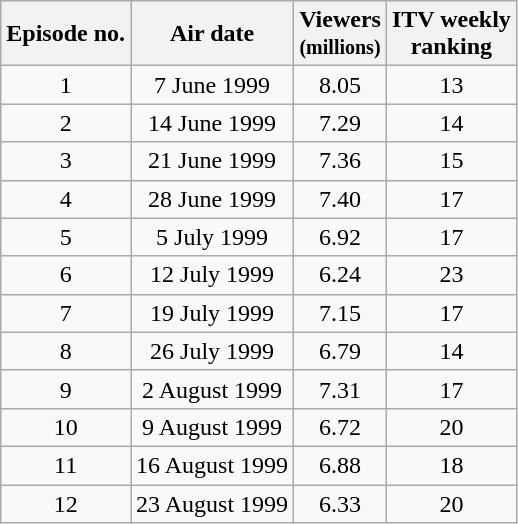<table class="wikitable" style="text-align:center;">
<tr>
<th>Episode no.</th>
<th>Air date</th>
<th>Viewers<br><small>(millions)</small></th>
<th>ITV weekly<br>ranking</th>
</tr>
<tr>
<td>1</td>
<td>7 June 1999</td>
<td>8.05</td>
<td>13</td>
</tr>
<tr>
<td>2</td>
<td>14 June 1999</td>
<td>7.29</td>
<td>14</td>
</tr>
<tr>
<td>3</td>
<td>21 June 1999</td>
<td>7.36</td>
<td>15</td>
</tr>
<tr>
<td>4</td>
<td>28 June 1999</td>
<td>7.40</td>
<td>17</td>
</tr>
<tr>
<td>5</td>
<td>5 July 1999</td>
<td>6.92</td>
<td>17</td>
</tr>
<tr>
<td>6</td>
<td>12 July 1999</td>
<td>6.24</td>
<td>23</td>
</tr>
<tr>
<td>7</td>
<td>19 July 1999</td>
<td>7.15</td>
<td>17</td>
</tr>
<tr>
<td>8</td>
<td>26 July 1999</td>
<td>6.79</td>
<td>14</td>
</tr>
<tr>
<td>9</td>
<td>2 August 1999</td>
<td>7.31</td>
<td>17</td>
</tr>
<tr>
<td>10</td>
<td>9 August 1999</td>
<td>6.72</td>
<td>20</td>
</tr>
<tr>
<td>11</td>
<td>16 August 1999</td>
<td>6.88</td>
<td>18</td>
</tr>
<tr>
<td>12</td>
<td>23 August 1999</td>
<td>6.33</td>
<td>20</td>
</tr>
</table>
